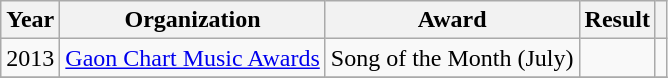<table class="wikitable plainrowheaders">
<tr>
<th scope="col">Year</th>
<th scope="col">Organization</th>
<th scope="col">Award</th>
<th scope="col">Result</th>
<th class="unsortable"></th>
</tr>
<tr>
<td>2013</td>
<td><a href='#'>Gaon Chart Music Awards</a></td>
<td>Song of the Month (July)</td>
<td></td>
<td align="center"></td>
</tr>
<tr>
</tr>
</table>
